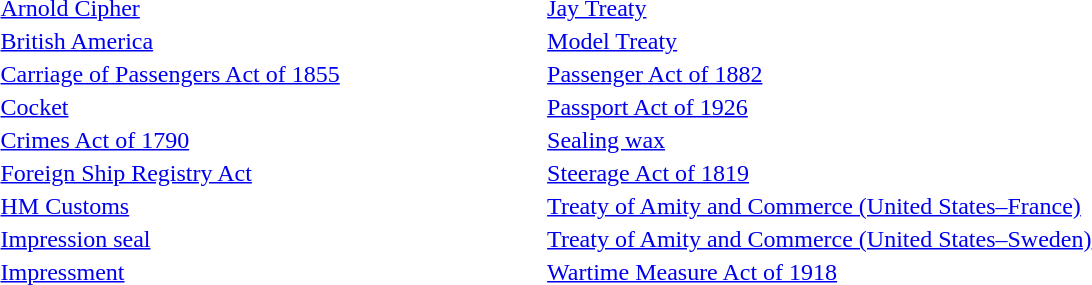<table style="width: 75%; border: none; text-align: left;">
<tr>
<td><a href='#'>Arnold Cipher</a></td>
<td><a href='#'>Jay Treaty</a></td>
</tr>
<tr>
<td><a href='#'>British America</a></td>
<td><a href='#'>Model Treaty</a></td>
</tr>
<tr>
<td><a href='#'>Carriage of Passengers Act of 1855</a></td>
<td><a href='#'>Passenger Act of 1882</a></td>
</tr>
<tr>
<td><a href='#'>Cocket</a></td>
<td><a href='#'>Passport Act of 1926</a></td>
</tr>
<tr>
<td><a href='#'>Crimes Act of 1790</a></td>
<td><a href='#'>Sealing wax</a></td>
</tr>
<tr>
<td><a href='#'>Foreign Ship Registry Act</a></td>
<td><a href='#'>Steerage Act of 1819</a></td>
</tr>
<tr>
<td><a href='#'>HM Customs</a></td>
<td><a href='#'>Treaty of Amity and Commerce (United States–France)</a></td>
</tr>
<tr>
<td><a href='#'>Impression seal</a></td>
<td><a href='#'>Treaty of Amity and Commerce (United States–Sweden)</a></td>
</tr>
<tr>
<td><a href='#'>Impressment</a></td>
<td><a href='#'>Wartime Measure Act of 1918</a></td>
</tr>
</table>
